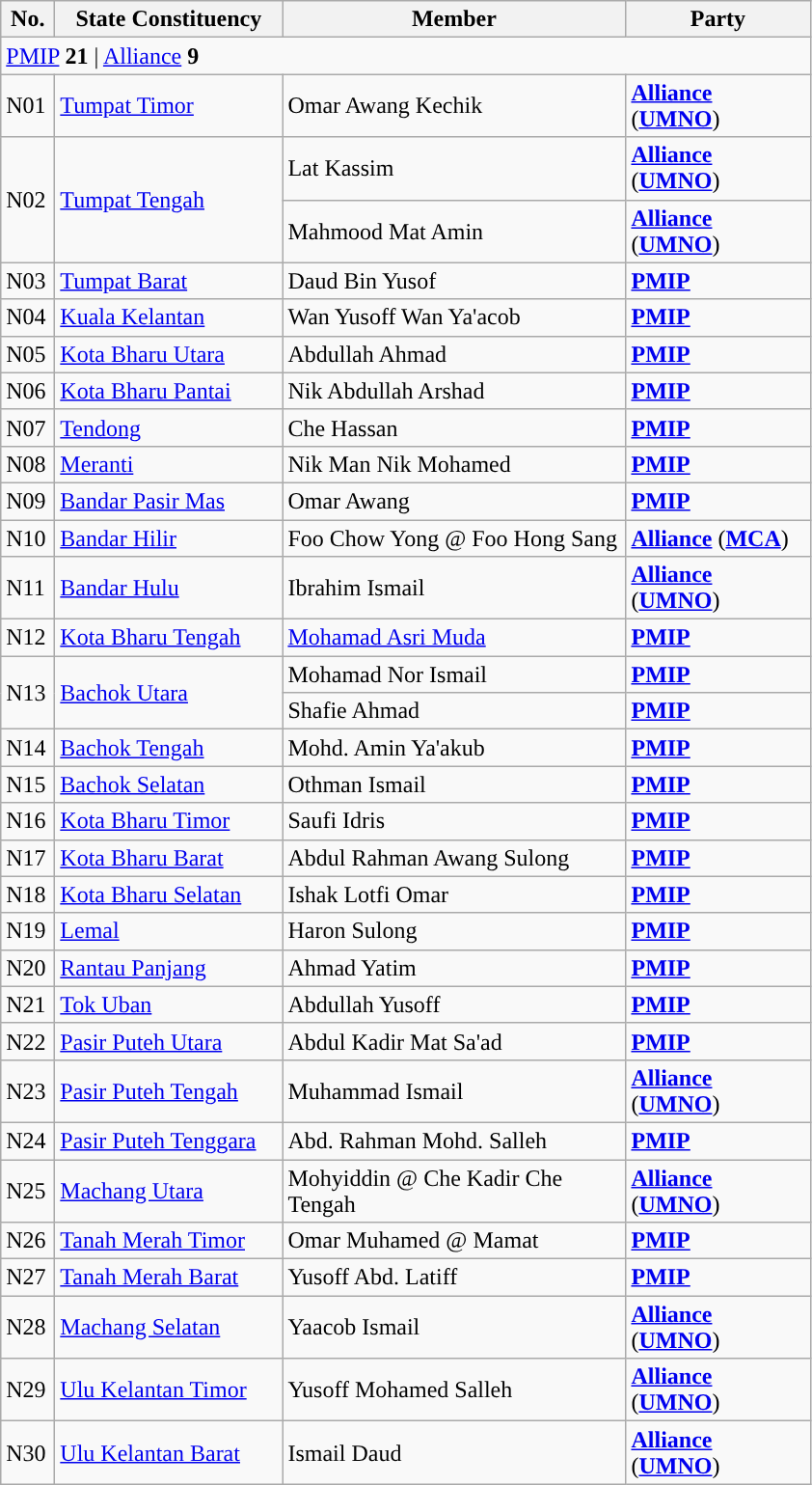<table class="wikitable sortable">
<tr>
<th style="width:30px;">No.</th>
<th style="width:150px;">State Constituency</th>
<th style="width:230px;">Member</th>
<th style="width:120px;">Party</th>
</tr>
<tr>
<td colspan="4"><a href='#'>PMIP</a> <strong>21</strong> | <a href='#'>Alliance</a> <strong>9</strong></td>
</tr>
<tr>
<td>N01</td>
<td><a href='#'>Tumpat Timor</a></td>
<td>Omar Awang Kechik</td>
<td><strong><a href='#'>Alliance</a></strong> (<strong><a href='#'>UMNO</a></strong>)</td>
</tr>
<tr>
<td rowspan=2>N02</td>
<td rowspan=2><a href='#'>Tumpat Tengah</a></td>
<td>Lat Kassim </td>
<td><strong><a href='#'>Alliance</a></strong> (<strong><a href='#'>UMNO</a></strong>)</td>
</tr>
<tr>
<td>Mahmood Mat Amin </td>
<td><strong><a href='#'>Alliance</a></strong> (<strong><a href='#'>UMNO</a></strong>)</td>
</tr>
<tr>
<td>N03</td>
<td><a href='#'>Tumpat Barat</a></td>
<td>Daud Bin Yusof</td>
<td><strong><a href='#'>PMIP</a></strong></td>
</tr>
<tr>
<td>N04</td>
<td><a href='#'>Kuala Kelantan</a></td>
<td>Wan Yusoff Wan Ya'acob</td>
<td><strong><a href='#'>PMIP</a></strong></td>
</tr>
<tr>
<td>N05</td>
<td><a href='#'>Kota Bharu Utara</a></td>
<td>Abdullah Ahmad</td>
<td><strong><a href='#'>PMIP</a></strong></td>
</tr>
<tr>
<td>N06</td>
<td><a href='#'>Kota Bharu Pantai</a></td>
<td>Nik Abdullah Arshad</td>
<td><strong><a href='#'>PMIP</a></strong></td>
</tr>
<tr>
<td>N07</td>
<td><a href='#'>Tendong</a></td>
<td>Che Hassan</td>
<td><strong><a href='#'>PMIP</a></strong></td>
</tr>
<tr>
<td>N08</td>
<td><a href='#'>Meranti</a></td>
<td>Nik Man Nik Mohamed</td>
<td><strong><a href='#'>PMIP</a></strong></td>
</tr>
<tr>
<td>N09</td>
<td><a href='#'>Bandar Pasir Mas</a></td>
<td>Omar Awang</td>
<td><strong><a href='#'>PMIP</a></strong></td>
</tr>
<tr>
<td>N10</td>
<td><a href='#'>Bandar Hilir</a></td>
<td>Foo Chow Yong @ Foo Hong Sang</td>
<td><strong><a href='#'>Alliance</a></strong> (<strong><a href='#'>MCA</a></strong>)</td>
</tr>
<tr>
<td>N11</td>
<td><a href='#'>Bandar Hulu</a></td>
<td>Ibrahim Ismail</td>
<td><strong><a href='#'>Alliance</a></strong> (<strong><a href='#'>UMNO</a></strong>)</td>
</tr>
<tr>
<td>N12</td>
<td><a href='#'>Kota Bharu Tengah</a></td>
<td><a href='#'>Mohamad Asri Muda</a></td>
<td><strong><a href='#'>PMIP</a></strong></td>
</tr>
<tr>
<td rowspan=2>N13</td>
<td rowspan=2><a href='#'>Bachok Utara</a></td>
<td>Mohamad Nor Ismail </td>
<td><strong><a href='#'>PMIP</a></strong></td>
</tr>
<tr>
<td>Shafie Ahmad </td>
<td><strong><a href='#'>PMIP</a></strong></td>
</tr>
<tr>
<td>N14</td>
<td><a href='#'>Bachok Tengah</a></td>
<td>Mohd. Amin Ya'akub</td>
<td><strong><a href='#'>PMIP</a></strong></td>
</tr>
<tr>
<td>N15</td>
<td><a href='#'>Bachok Selatan</a></td>
<td>Othman Ismail</td>
<td><strong><a href='#'>PMIP</a></strong></td>
</tr>
<tr>
<td>N16</td>
<td><a href='#'>Kota Bharu Timor</a></td>
<td>Saufi Idris</td>
<td><strong><a href='#'>PMIP</a></strong></td>
</tr>
<tr>
<td>N17</td>
<td><a href='#'>Kota Bharu Barat</a></td>
<td>Abdul Rahman Awang Sulong</td>
<td><strong><a href='#'>PMIP</a></strong></td>
</tr>
<tr>
<td>N18</td>
<td><a href='#'>Kota Bharu Selatan</a></td>
<td>Ishak Lotfi Omar</td>
<td><strong><a href='#'>PMIP</a></strong></td>
</tr>
<tr>
<td>N19</td>
<td><a href='#'>Lemal</a></td>
<td>Haron Sulong</td>
<td><strong><a href='#'>PMIP</a></strong></td>
</tr>
<tr>
<td>N20</td>
<td><a href='#'>Rantau Panjang</a></td>
<td>Ahmad Yatim</td>
<td><strong><a href='#'>PMIP</a></strong></td>
</tr>
<tr>
<td>N21</td>
<td><a href='#'>Tok Uban</a></td>
<td>Abdullah Yusoff</td>
<td><strong><a href='#'>PMIP</a></strong></td>
</tr>
<tr>
<td>N22</td>
<td><a href='#'>Pasir Puteh Utara</a></td>
<td>Abdul Kadir Mat Sa'ad</td>
<td><strong><a href='#'>PMIP</a></strong></td>
</tr>
<tr>
<td>N23</td>
<td><a href='#'>Pasir Puteh Tengah</a></td>
<td>Muhammad Ismail</td>
<td><strong><a href='#'>Alliance</a></strong> (<strong><a href='#'>UMNO</a></strong>)</td>
</tr>
<tr>
<td>N24</td>
<td><a href='#'>Pasir Puteh Tenggara</a></td>
<td>Abd. Rahman Mohd. Salleh</td>
<td><strong><a href='#'>PMIP</a></strong></td>
</tr>
<tr>
<td>N25</td>
<td><a href='#'>Machang Utara</a></td>
<td>Mohyiddin @ Che Kadir Che Tengah</td>
<td><strong><a href='#'>Alliance</a></strong> (<strong><a href='#'>UMNO</a></strong>)</td>
</tr>
<tr>
<td>N26</td>
<td><a href='#'>Tanah Merah Timor</a></td>
<td>Omar Muhamed @ Mamat</td>
<td><strong><a href='#'>PMIP</a></strong></td>
</tr>
<tr>
<td>N27</td>
<td><a href='#'>Tanah Merah Barat</a></td>
<td>Yusoff Abd. Latiff</td>
<td><strong><a href='#'>PMIP</a></strong></td>
</tr>
<tr>
<td>N28</td>
<td><a href='#'>Machang Selatan</a></td>
<td>Yaacob Ismail</td>
<td><strong><a href='#'>Alliance</a></strong> (<strong><a href='#'>UMNO</a></strong>)</td>
</tr>
<tr>
<td>N29</td>
<td><a href='#'>Ulu Kelantan Timor</a></td>
<td>Yusoff Mohamed Salleh</td>
<td><strong><a href='#'>Alliance</a></strong> (<strong><a href='#'>UMNO</a></strong>)</td>
</tr>
<tr>
<td>N30</td>
<td><a href='#'>Ulu Kelantan Barat</a></td>
<td>Ismail Daud</td>
<td><strong><a href='#'>Alliance</a></strong> (<strong><a href='#'>UMNO</a></strong>)</td>
</tr>
</table>
